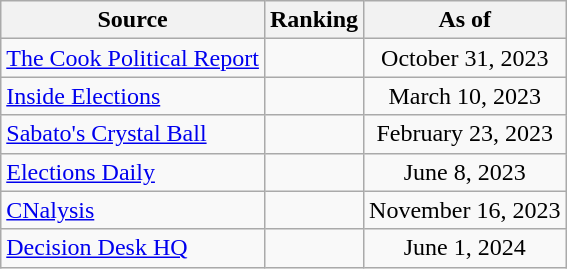<table class="wikitable" style="text-align:center">
<tr>
<th>Source</th>
<th>Ranking</th>
<th>As of</th>
</tr>
<tr>
<td align=left><a href='#'>The Cook Political Report</a></td>
<td></td>
<td>October 31, 2023</td>
</tr>
<tr>
<td align=left><a href='#'>Inside Elections</a></td>
<td></td>
<td>March 10, 2023</td>
</tr>
<tr>
<td align=left><a href='#'>Sabato's Crystal Ball</a></td>
<td></td>
<td>February 23, 2023</td>
</tr>
<tr>
<td align=left><a href='#'>Elections Daily</a></td>
<td></td>
<td>June 8, 2023</td>
</tr>
<tr>
<td align=left><a href='#'>CNalysis</a></td>
<td></td>
<td>November 16, 2023</td>
</tr>
<tr>
<td align=left><a href='#'>Decision Desk HQ</a></td>
<td></td>
<td>June 1, 2024</td>
</tr>
</table>
